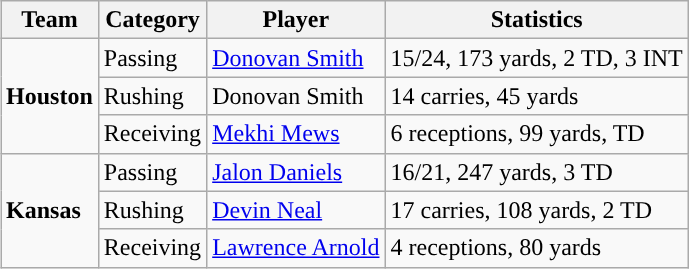<table class="wikitable" style="float: right;">
<tr>
<th>Team</th>
<th>Category</th>
<th>Player</th>
<th>Statistics</th>
</tr>
<tr>
<td rowspan=3><strong>Houston</strong></td>
<td>Passing</td>
<td><a href='#'>Donovan Smith</a></td>
<td>15/24, 173 yards, 2 TD, 3 INT</td>
</tr>
<tr>
<td>Rushing</td>
<td>Donovan Smith</td>
<td>14 carries, 45 yards</td>
</tr>
<tr>
<td>Receiving</td>
<td><a href='#'>Mekhi Mews</a></td>
<td>6 receptions, 99 yards, TD</td>
</tr>
<tr>
<td rowspan=3><strong>Kansas</strong></td>
<td>Passing</td>
<td><a href='#'>Jalon Daniels</a></td>
<td>16/21, 247 yards, 3 TD</td>
</tr>
<tr>
<td>Rushing</td>
<td><a href='#'>Devin Neal</a></td>
<td>17 carries, 108 yards, 2 TD</td>
</tr>
<tr>
<td>Receiving</td>
<td><a href='#'>Lawrence Arnold</a></td>
<td>4 receptions, 80 yards</td>
</tr>
</table>
